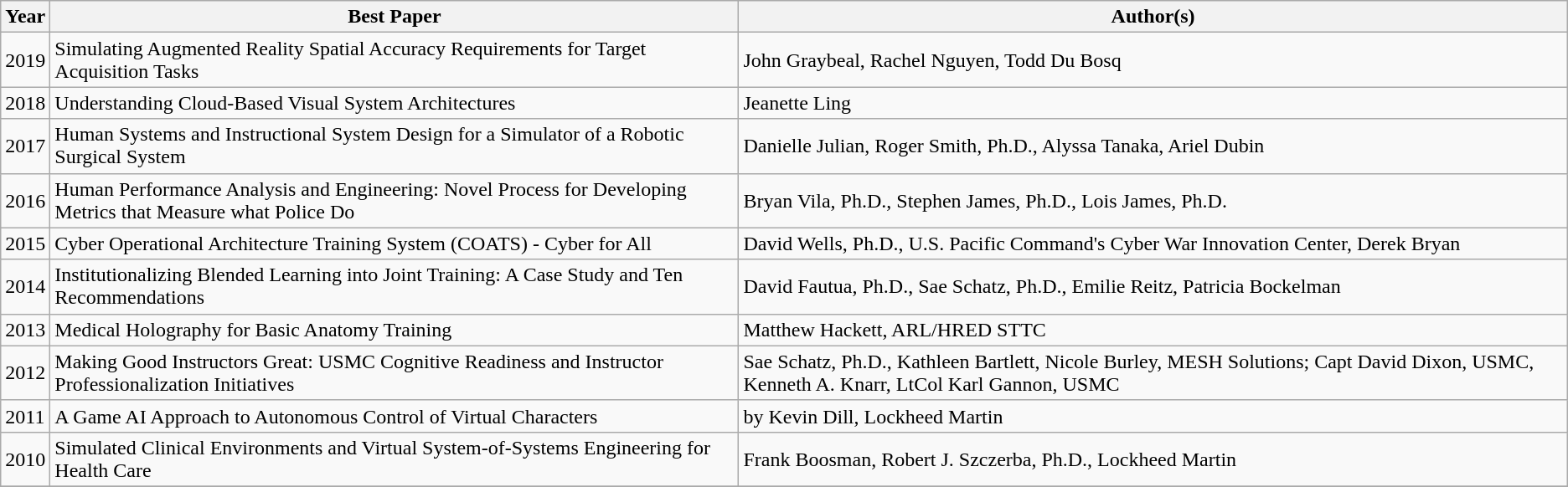<table class="wikitable">
<tr>
<th>Year</th>
<th>Best Paper</th>
<th>Author(s)</th>
</tr>
<tr>
<td>2019</td>
<td>Simulating Augmented Reality Spatial Accuracy Requirements for Target Acquisition Tasks</td>
<td>John Graybeal, Rachel Nguyen, Todd Du Bosq</td>
</tr>
<tr>
<td>2018</td>
<td>Understanding Cloud-Based Visual System Architectures</td>
<td>Jeanette Ling</td>
</tr>
<tr>
<td>2017</td>
<td>Human Systems and Instructional System Design for a Simulator of a Robotic Surgical System</td>
<td>Danielle Julian, Roger Smith, Ph.D., Alyssa Tanaka, Ariel Dubin</td>
</tr>
<tr>
<td>2016</td>
<td>Human Performance Analysis and Engineering: Novel Process for Developing Metrics that Measure what Police Do</td>
<td>Bryan Vila, Ph.D., Stephen James, Ph.D., Lois James, Ph.D.</td>
</tr>
<tr>
<td>2015</td>
<td>Cyber Operational Architecture Training System (COATS) - Cyber for All</td>
<td>David Wells, Ph.D., U.S. Pacific Command's Cyber War Innovation Center, Derek Bryan</td>
</tr>
<tr>
<td>2014</td>
<td>Institutionalizing Blended Learning into Joint Training: A Case Study and Ten Recommendations</td>
<td>David Fautua, Ph.D., Sae Schatz, Ph.D., Emilie Reitz, Patricia Bockelman</td>
</tr>
<tr>
<td>2013</td>
<td>Medical Holography for Basic Anatomy Training</td>
<td>Matthew Hackett, ARL/HRED STTC</td>
</tr>
<tr>
<td>2012</td>
<td>Making Good Instructors Great: USMC Cognitive Readiness and Instructor Professionalization Initiatives</td>
<td>Sae Schatz, Ph.D., Kathleen Bartlett, Nicole Burley, MESH Solutions; Capt David Dixon, USMC, Kenneth A. Knarr, LtCol Karl Gannon, USMC</td>
</tr>
<tr>
<td>2011</td>
<td>A Game AI Approach to Autonomous Control of Virtual Characters</td>
<td>by Kevin Dill, Lockheed Martin</td>
</tr>
<tr>
<td>2010</td>
<td>Simulated Clinical Environments and Virtual System-of-Systems Engineering for Health Care</td>
<td>Frank Boosman, Robert J. Szczerba, Ph.D., Lockheed Martin</td>
</tr>
<tr>
</tr>
</table>
